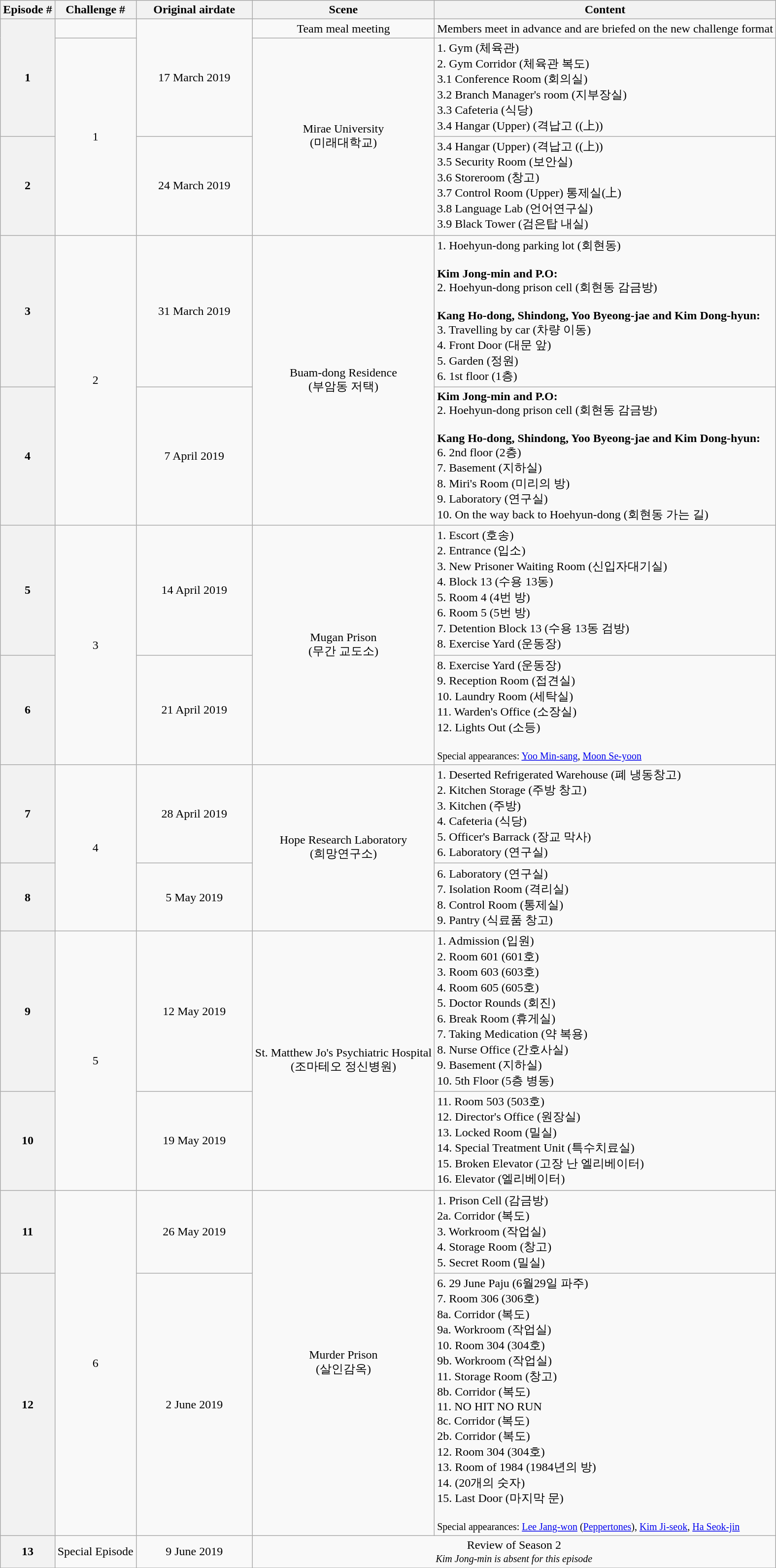<table class=wikitable style=text-align:center>
<tr>
<th>Episode #</th>
<th>Challenge #</th>
<th style=width:15%>Original airdate</th>
<th>Scene</th>
<th>Content</th>
</tr>
<tr>
<th rowspan=2>1</th>
<td></td>
<td rowspan=2>17 March 2019</td>
<td>Team meal meeting</td>
<td style=text-align:left>Members meet in advance and are briefed on the new challenge format</td>
</tr>
<tr>
<td rowspan=2>1</td>
<td rowspan=2>Mirae University<br>(미래대학교)</td>
<td style=text-align:left>1. Gym (체육관)<br>2. Gym Corridor (체육관 복도)<br>3.1 Conference Room (회의실)<br>3.2 Branch Manager's room (지부장실)<br>3.3 Cafeteria (식당)<br>3.4 Hangar (Upper) (격납고 ((上))</td>
</tr>
<tr>
<th>2</th>
<td>24 March 2019</td>
<td style=text-align:left>3.4 Hangar (Upper) (격납고 ((上))<br>3.5 Security Room (보안실)<br>3.6 Storeroom (창고)<br>3.7 Control Room (Upper) 통제실(上)<br>3.8 Language Lab (언어연구실)<br>3.9 Black Tower (검은탑 내실)<br><strong></strong></td>
</tr>
<tr>
<th>3</th>
<td rowspan=2>2</td>
<td>31 March 2019</td>
<td rowspan=2>Buam-dong Residence<br>(부암동 저택)</td>
<td style=text-align:left>1. Hoehyun-dong parking lot (회현동)<br><br><strong>Kim Jong-min and P.O:</strong><br>2. Hoehyun-dong prison cell (회현동 감금방)<br><br><strong>Kang Ho-dong, Shindong, Yoo Byeong-jae and Kim Dong-hyun:</strong><br>3. Travelling by car (차량 이동)<br>4. Front Door (대문 앞)<br>5. Garden (정원)<br>6. 1st floor (1층)</td>
</tr>
<tr>
<th>4</th>
<td>7 April 2019</td>
<td style=text-align:left><strong>Kim Jong-min and P.O:</strong><br>2. Hoehyun-dong prison cell (회현동 감금방)<br><br><strong>Kang Ho-dong, Shindong, Yoo Byeong-jae and Kim Dong-hyun:</strong><br>6. 2nd floor (2층)<br>7. Basement (지하실)<br>8. Miri's Room (미리의 방)<br>9. Laboratory (연구실)<br>10. On the way back to Hoehyun-dong (회현동 가는 길)<br><strong></strong></td>
</tr>
<tr>
<th>5</th>
<td rowspan=2>3</td>
<td>14 April 2019</td>
<td rowspan=2>Mugan Prison<br>(무간 교도소)</td>
<td style=text-align:left>1.  Escort (호송)<br>2. Entrance (입소)<br>3. New Prisoner Waiting Room (신입자대기실)<br>4. Block 13 (수용 13동)<br>5. Room 4 (4번 방)<br>6. Room 5 (5번 방)<br>7. Detention Block 13 (수용 13동 검방)<br>8. Exercise Yard (운동장)</td>
</tr>
<tr>
<th>6</th>
<td>21 April 2019</td>
<td style=text-align:left>8. Exercise Yard (운동장)<br>9. Reception Room (접견실)<br>10. Laundry Room (세탁실)<br>11. Warden's Office (소장실)<br>12. Lights Out (소등)<br><strong></strong><br><small>Special appearances: <a href='#'>Yoo Min-sang</a>, <a href='#'>Moon Se-yoon</a></small></td>
</tr>
<tr>
<th>7</th>
<td rowspan=2>4</td>
<td>28 April 2019</td>
<td rowspan=2>Hope Research Laboratory <br>(희망연구소)</td>
<td style=text-align:left>1. Deserted Refrigerated Warehouse (폐 냉동창고)<br>2. Kitchen Storage (주방 창고)<br>3. Kitchen (주방)<br>4. Cafeteria (식당)<br>5. Officer's Barrack (장교 막사)<br>6. Laboratory (연구실)</td>
</tr>
<tr>
<th>8</th>
<td>5 May 2019</td>
<td style=text-align:left>6. Laboratory (연구실)<br>7. Isolation Room (격리실)<br>8. Control Room (통제실)<br>9. Pantry (식료품 창고)<br><strong></strong></td>
</tr>
<tr>
<th>9</th>
<td rowspan=2>5</td>
<td>12 May 2019</td>
<td rowspan=2>St. Matthew Jo's Psychiatric Hospital<br>(조마테오 정신병원)</td>
<td style=text-align:left>1. Admission (입원)<br>2. Room 601 (601호)<br>3. Room 603 (603호)<br>4. Room 605 (605호)<br>5. Doctor Rounds (회진)<br>6. Break Room (휴게실)<br>7. Taking Medication (약 복용)<br>8. Nurse Office (간호사실)<br>9. Basement (지하실)<br>10. 5th Floor (5층 병동)</td>
</tr>
<tr>
<th>10</th>
<td>19 May 2019</td>
<td style=text-align:left>11. Room 503 (503호)<br>12. Director's Office (원장실)<br>13. Locked Room (밀실)<br>14. Special Treatment Unit (특수치료실)<br>15. Broken Elevator (고장 난 엘리베이터)<br>16. Elevator (엘리베이터)<br><strong></strong></td>
</tr>
<tr>
<th>11</th>
<td rowspan=2>6</td>
<td>26 May 2019</td>
<td rowspan=2>Murder Prison<br>(살인감옥)</td>
<td style=text-align:left>1. Prison Cell (감금방)<br>2a. Corridor (복도)<br>3. Workroom (작업실)<br>4. Storage Room (창고)<br>5. Secret Room (밀실)</td>
</tr>
<tr>
<th>12</th>
<td>2 June 2019</td>
<td style=text-align:left>6. 29 June Paju (6월29일 파주)<br>7. Room 306 (306호)<br>8a. Corridor (복도)<br>9a. Workroom (작업실)<br>10. Room 304 (304호)<br>9b. Workroom (작업실)<br>11. Storage Room (창고)<br>8b. Corridor (복도)<br>11. NO HIT NO RUN<br>8c. Corridor (복도)<br>2b. Corridor (복도)<br>12. Room 304 (304호)<br>13. Room of 1984 (1984년의 방)<br>14. (20개의 숫자)<br>15. Last Door (마지막 문)<br><strong></strong><br><small>Special appearances: <a href='#'>Lee Jang-won</a> (<a href='#'>Peppertones</a>), <a href='#'>Kim Ji-seok</a>, <a href='#'>Ha Seok-jin</a></small></td>
</tr>
<tr>
<th>13</th>
<td>Special Episode</td>
<td>9 June 2019</td>
<td colspan="2">Review of Season 2<br><em><small>Kim Jong-min is absent for this episode</small></em></td>
</tr>
<tr>
</tr>
</table>
